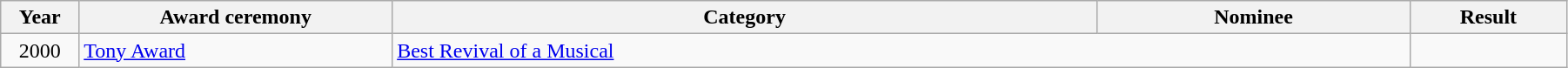<table class="wikitable" style="width:95%">
<tr>
<th style="width:5%;">Year</th>
<th style="width:20%;">Award ceremony</th>
<th style="width:45%;">Category</th>
<th style="width:20%;">Nominee</th>
<th style="width:10%;">Result</th>
</tr>
<tr>
<td style="text-align:center;">2000</td>
<td><a href='#'>Tony Award</a></td>
<td colspan="2"><a href='#'>Best Revival of a Musical</a></td>
<td></td>
</tr>
</table>
